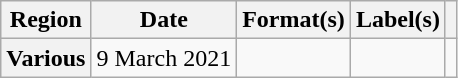<table class="wikitable plainrowheaders">
<tr>
<th scope="col">Region</th>
<th scope="col">Date</th>
<th scope="col">Format(s)</th>
<th scope="col">Label(s)</th>
<th scope="col"></th>
</tr>
<tr>
<th scope="row">Various</th>
<td>9 March 2021</td>
<td></td>
<td></td>
<td></td>
</tr>
</table>
